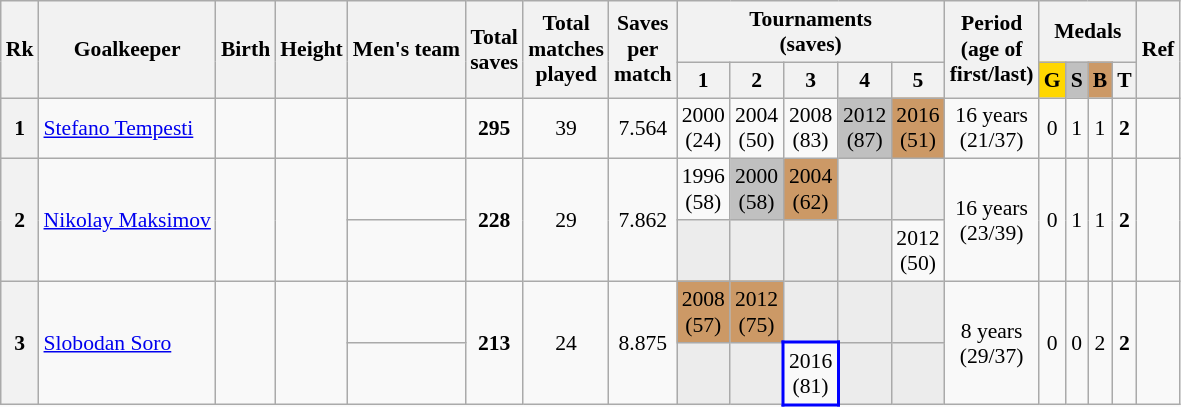<table class="wikitable sortable sticky-header-multi" style="text-align: center; font-size: 90%; margin-left: 0em;">
<tr>
<th scope="col" rowspan="2">Rk</th>
<th scope="col" rowspan="2">Goalkeeper</th>
<th scope="col" rowspan="2">Birth</th>
<th scope="col" rowspan="2">Height</th>
<th scope="col" rowspan="2">Men's team</th>
<th scope="col" rowspan="2">Total<br>saves</th>
<th scope="col" rowspan="2">Total<br>matches<br>played</th>
<th scope="col" rowspan="2">Saves<br>per<br>match</th>
<th scope="colgroup" colspan="5">Tournaments<br>(saves)</th>
<th scope="col" rowspan="2">Period<br>(age of<br>first/last)</th>
<th scope="colgroup" colspan="4">Medals</th>
<th scope="col" rowspan="2" class="unsortable">Ref</th>
</tr>
<tr>
<th scope="col">1</th>
<th scope="col" class="unsortable">2</th>
<th scope="col" class="unsortable">3</th>
<th scope="col" class="unsortable">4</th>
<th scope="col" class="unsortable">5</th>
<th scope="col" style="background-color: gold;">G</th>
<th scope="col" style="background-color: silver;">S</th>
<th scope="col" style="background-color: #cc9966;">B</th>
<th scope="col">T</th>
</tr>
<tr>
<th scope="row">1</th>
<td style="text-align: left;" data-sort-value="Tempesti, Stefano"><a href='#'>Stefano Tempesti</a></td>
<td></td>
<td></td>
<td style="text-align: left;"></td>
<td><strong>295</strong></td>
<td>39</td>
<td>7.564</td>
<td>2000<br>(24)</td>
<td>2004<br>(50)</td>
<td>2008<br>(83)</td>
<td style="background-color: silver;">2012<br>(87)</td>
<td style="background-color: #cc9966;">2016<br>(51)</td>
<td>16 years<br>(21/37)</td>
<td>0</td>
<td>1</td>
<td>1</td>
<td><strong>2</strong></td>
<td></td>
</tr>
<tr>
<th scope="rowgroup" rowspan="2">2</th>
<td rowspan="2" style="text-align: left;" data-sort-value="Maksimov, Nikolay"><a href='#'>Nikolay Maksimov</a></td>
<td rowspan="2"></td>
<td rowspan="2"></td>
<td style="text-align: left;"></td>
<td rowspan="2"><strong>228</strong></td>
<td rowspan="2">29</td>
<td rowspan="2">7.862</td>
<td>1996<br>(58)</td>
<td style="background-color: silver;">2000<br>(58)</td>
<td style="background-color: #cc9966;">2004<br>(62)</td>
<td style="background-color: #ececec;"></td>
<td style="background-color: #ececec;"></td>
<td rowspan="2">16 years<br>(23/39)</td>
<td rowspan="2">0</td>
<td rowspan="2">1</td>
<td rowspan="2">1</td>
<td rowspan="2"><strong>2</strong></td>
<td rowspan="2"></td>
</tr>
<tr class="expand-child">
<td style="text-align: left;"></td>
<td style="background-color: #ececec;"></td>
<td style="background-color: #ececec;"></td>
<td style="background-color: #ececec;"></td>
<td style="background-color: #ececec;"></td>
<td>2012<br>(50)</td>
</tr>
<tr>
<th scope="rowgroup" rowspan="2">3</th>
<td rowspan="2" style="text-align: left;" data-sort-value="Soro, Slobodan"><a href='#'>Slobodan Soro</a></td>
<td rowspan="2"></td>
<td rowspan="2"></td>
<td style="text-align: left;"></td>
<td rowspan="2"><strong>213</strong></td>
<td rowspan="2">24</td>
<td rowspan="2">8.875</td>
<td style="background-color: #cc9966;">2008<br>(57)</td>
<td style="background-color: #cc9966;">2012<br>(75)</td>
<td style="background-color: #ececec;"></td>
<td style="background-color: #ececec;"></td>
<td style="background-color: #ececec;"></td>
<td rowspan="2">8 years<br>(29/37)</td>
<td rowspan="2">0</td>
<td rowspan="2">0</td>
<td rowspan="2">2</td>
<td rowspan="2"><strong>2</strong></td>
<td rowspan="2"></td>
</tr>
<tr class="expand-child">
<td style="text-align: left;"></td>
<td style="background-color: #ececec;"></td>
<td style="background-color: #ececec;"></td>
<td style="border: 2px solid blue;">2016<br>(81)</td>
<td style="background-color: #ececec;"></td>
<td style="background-color: #ececec;"></td>
</tr>
</table>
